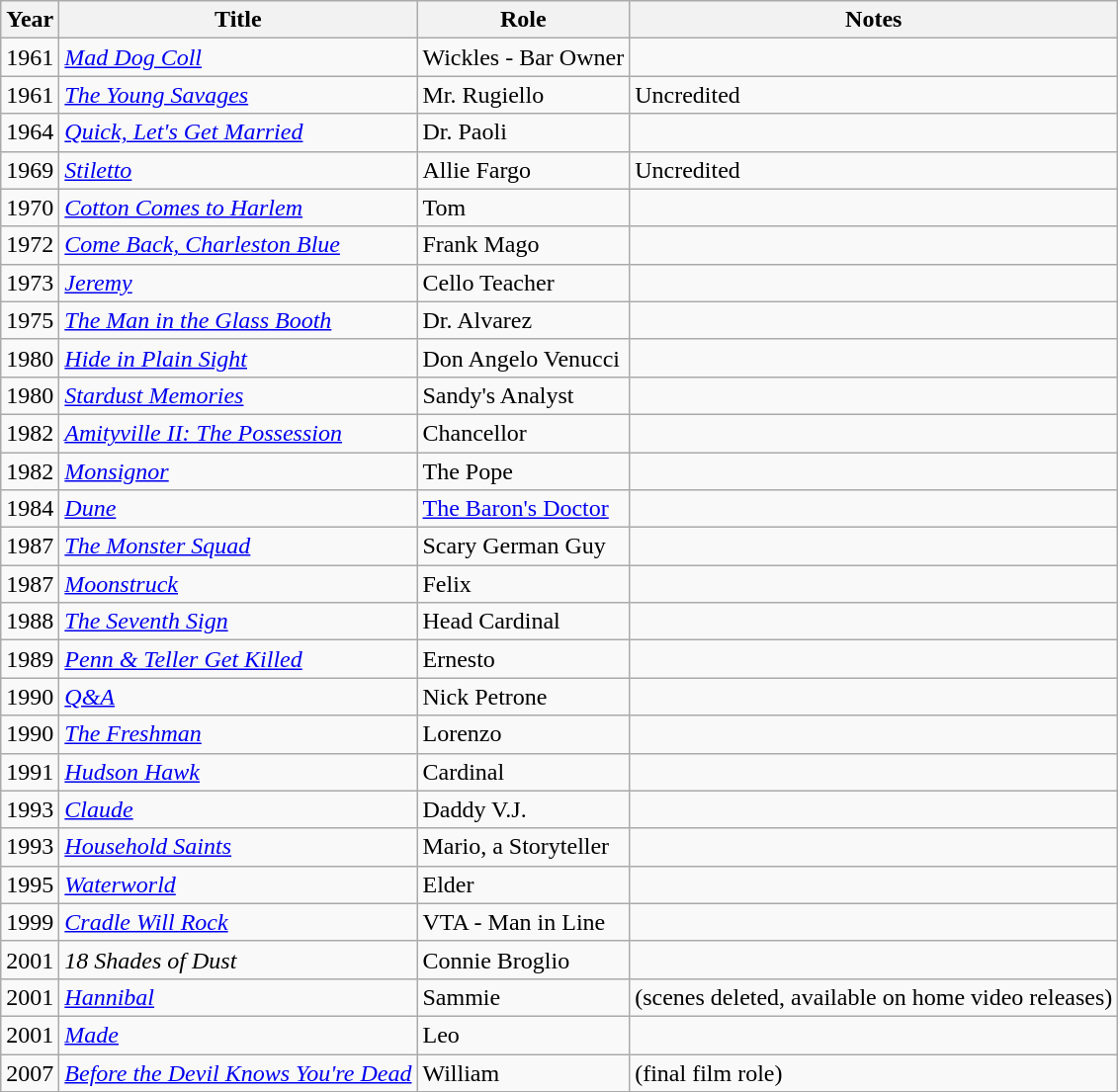<table class="wikitable sortable">
<tr>
<th>Year</th>
<th>Title</th>
<th>Role</th>
<th>Notes</th>
</tr>
<tr>
<td>1961</td>
<td><em><a href='#'>Mad Dog Coll</a></em></td>
<td>Wickles - Bar Owner</td>
<td></td>
</tr>
<tr>
<td>1961</td>
<td><em><a href='#'>The Young Savages</a></em></td>
<td>Mr. Rugiello</td>
<td>Uncredited</td>
</tr>
<tr>
<td>1964</td>
<td><em><a href='#'>Quick, Let's Get Married</a></em></td>
<td>Dr. Paoli</td>
<td></td>
</tr>
<tr>
<td>1969</td>
<td><em><a href='#'>Stiletto</a></em></td>
<td>Allie Fargo</td>
<td>Uncredited</td>
</tr>
<tr>
<td>1970</td>
<td><em><a href='#'>Cotton Comes to Harlem</a></em></td>
<td>Tom</td>
<td></td>
</tr>
<tr>
<td>1972</td>
<td><em><a href='#'>Come Back, Charleston Blue</a></em></td>
<td>Frank Mago</td>
<td></td>
</tr>
<tr>
<td>1973</td>
<td><em><a href='#'>Jeremy</a></em></td>
<td>Cello Teacher</td>
<td></td>
</tr>
<tr>
<td>1975</td>
<td><em><a href='#'>The Man in the Glass Booth</a></em></td>
<td>Dr. Alvarez</td>
<td></td>
</tr>
<tr>
<td>1980</td>
<td><em><a href='#'>Hide in Plain Sight</a></em></td>
<td>Don Angelo Venucci</td>
<td></td>
</tr>
<tr>
<td>1980</td>
<td><em><a href='#'>Stardust Memories</a></em></td>
<td>Sandy's Analyst</td>
<td></td>
</tr>
<tr>
<td>1982</td>
<td><em><a href='#'>Amityville II: The Possession</a></em></td>
<td>Chancellor</td>
<td></td>
</tr>
<tr>
<td>1982</td>
<td><em><a href='#'>Monsignor</a></em></td>
<td>The Pope</td>
<td></td>
</tr>
<tr>
<td>1984</td>
<td><em><a href='#'>Dune</a></em></td>
<td><a href='#'>The Baron's Doctor</a></td>
<td></td>
</tr>
<tr>
<td>1987</td>
<td><em><a href='#'>The Monster Squad</a></em></td>
<td>Scary German Guy</td>
<td></td>
</tr>
<tr>
<td>1987</td>
<td><em><a href='#'>Moonstruck</a></em></td>
<td>Felix</td>
<td></td>
</tr>
<tr>
<td>1988</td>
<td><em><a href='#'>The Seventh Sign</a></em></td>
<td>Head Cardinal</td>
<td></td>
</tr>
<tr>
<td>1989</td>
<td><em><a href='#'>Penn & Teller Get Killed</a></em></td>
<td>Ernesto</td>
<td></td>
</tr>
<tr>
<td>1990</td>
<td><em><a href='#'>Q&A</a></em></td>
<td>Nick Petrone</td>
<td></td>
</tr>
<tr>
<td>1990</td>
<td><em><a href='#'>The Freshman</a></em></td>
<td>Lorenzo</td>
<td></td>
</tr>
<tr>
<td>1991</td>
<td><em><a href='#'>Hudson Hawk</a></em></td>
<td>Cardinal</td>
<td></td>
</tr>
<tr>
<td>1993</td>
<td><em><a href='#'>Claude</a></em></td>
<td>Daddy V.J.</td>
<td></td>
</tr>
<tr>
<td>1993</td>
<td><em><a href='#'>Household Saints</a></em></td>
<td>Mario, a Storyteller</td>
<td></td>
</tr>
<tr>
<td>1995</td>
<td><em><a href='#'>Waterworld</a></em></td>
<td>Elder</td>
<td></td>
</tr>
<tr>
<td>1999</td>
<td><em><a href='#'>Cradle Will Rock</a></em></td>
<td>VTA - Man in Line</td>
<td></td>
</tr>
<tr>
<td>2001</td>
<td><em>18 Shades of Dust</em></td>
<td>Connie Broglio</td>
<td></td>
</tr>
<tr>
<td>2001</td>
<td><em><a href='#'>Hannibal</a></em></td>
<td>Sammie</td>
<td>(scenes deleted, available on home video releases)</td>
</tr>
<tr>
<td>2001</td>
<td><em><a href='#'>Made</a></em></td>
<td>Leo</td>
<td></td>
</tr>
<tr>
<td>2007</td>
<td><em><a href='#'>Before the Devil Knows You're Dead</a></em></td>
<td>William</td>
<td>(final film role)</td>
</tr>
<tr>
</tr>
</table>
